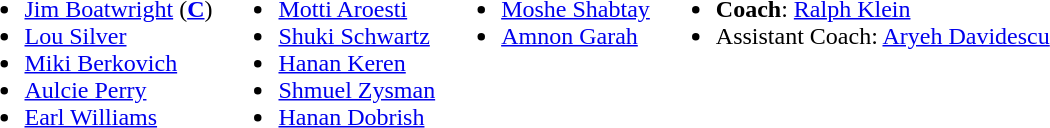<table>
<tr valign="top">
<td><br><ul><li> <a href='#'>Jim Boatwright</a> (<strong><a href='#'>C</a></strong>)</li><li>  <a href='#'>Lou Silver</a></li><li> <a href='#'>Miki Berkovich</a></li><li>  <a href='#'>Aulcie Perry</a></li><li>  <a href='#'>Earl Williams</a></li></ul></td>
<td><br><ul><li> <a href='#'>Motti Aroesti</a></li><li> <a href='#'>Shuki Schwartz</a></li><li> <a href='#'>Hanan Keren</a></li><li> <a href='#'>Shmuel Zysman</a></li><li> <a href='#'>Hanan Dobrish</a></li></ul></td>
<td><br><ul><li> <a href='#'>Moshe Shabtay</a></li><li> <a href='#'>Amnon Garah</a></li></ul></td>
<td><br><ul><li><strong>Coach</strong>:  <a href='#'>Ralph Klein</a></li><li>Assistant Coach:  <a href='#'>Aryeh Davidescu</a></li></ul></td>
</tr>
</table>
